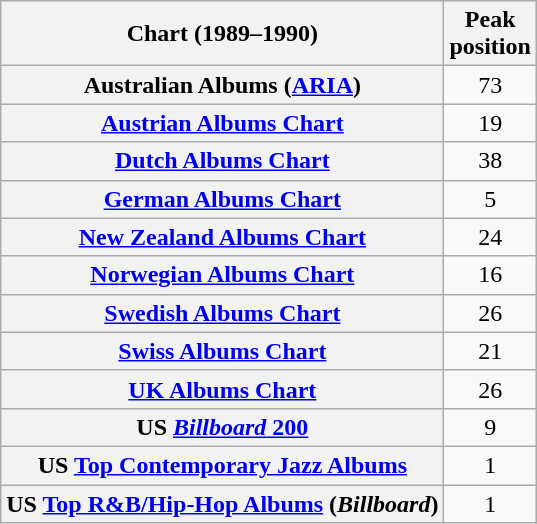<table class="wikitable sortable plainrowheaders">
<tr>
<th>Chart (1989–1990)</th>
<th>Peak<br>position</th>
</tr>
<tr>
<th scope="row">Australian Albums (<a href='#'>ARIA</a>)</th>
<td align="center">73</td>
</tr>
<tr>
<th scope="row"><a href='#'>Austrian Albums Chart</a></th>
<td style="text-align:center;">19</td>
</tr>
<tr>
<th scope="row"><a href='#'>Dutch Albums Chart</a></th>
<td style="text-align:center;">38</td>
</tr>
<tr>
<th scope="row"><a href='#'>German Albums Chart</a></th>
<td style="text-align:center;">5</td>
</tr>
<tr>
<th scope="row"><a href='#'>New Zealand Albums Chart</a></th>
<td style="text-align:center;">24</td>
</tr>
<tr>
<th scope="row"><a href='#'>Norwegian Albums Chart</a></th>
<td style="text-align:center;">16</td>
</tr>
<tr>
<th scope="row"><a href='#'>Swedish Albums Chart</a></th>
<td style="text-align:center;">26</td>
</tr>
<tr>
<th scope="row"><a href='#'>Swiss Albums Chart</a></th>
<td style="text-align:center;">21</td>
</tr>
<tr>
<th scope="row"><a href='#'>UK Albums Chart</a></th>
<td style="text-align:center;">26</td>
</tr>
<tr>
<th scope="row">US <a href='#'><em>Billboard</em> 200</a></th>
<td style="text-align:center;">9</td>
</tr>
<tr>
<th scope="row">US <a href='#'>Top Contemporary Jazz Albums</a></th>
<td style="text-align:center;">1</td>
</tr>
<tr>
<th scope="row">US <a href='#'>Top R&B/Hip-Hop Albums</a> (<em>Billboard</em>)</th>
<td style="text-align:center;">1</td>
</tr>
</table>
